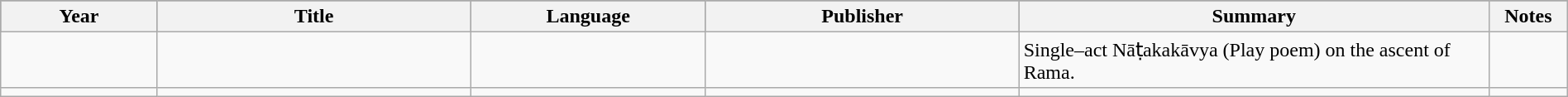<table class="wikitable sortable" align="center" cellpadding="7" style="clear:both;" width="100%">
<tr align="center" bgcolor="#696969">
<th scope="col" width="10%"><div>Year</div></th>
<th scope="col" width="20%"><div>Title</div></th>
<th scope="col" width="15%"><div>Language</div></th>
<th scope="col" width="20%"><div>Publisher</div></th>
<th scope="col" align="center" width="30%">Summary</th>
<th scope="col" align="center" width="5%">Notes</th>
</tr>
<tr valign="top">
<td></td>
<td></td>
<td></td>
<td></td>
<td>Single–act Nāṭakakāvya (Play poem) on the ascent of Rama.</td>
<td></td>
</tr>
<tr valign="top">
<td></td>
<td></td>
<td></td>
<td></td>
<td></td>
<td></td>
</tr>
</table>
